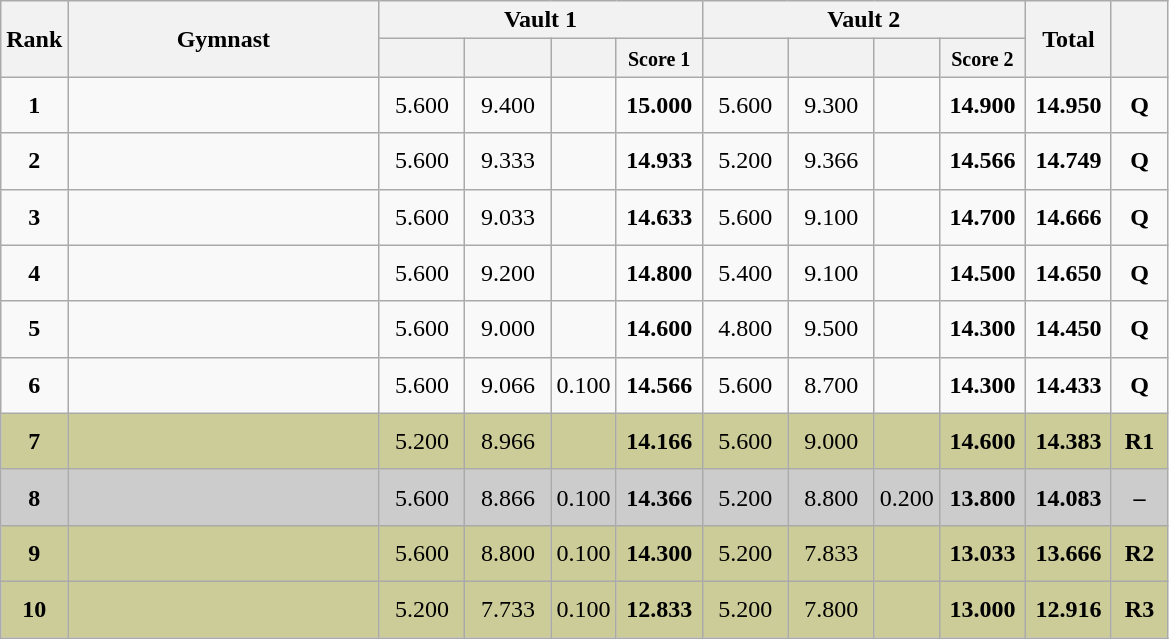<table style="text-align:center;" class="wikitable sortable">
<tr>
<th style="width:15px;" rowspan="2">Rank</th>
<th style="width:200px;" rowspan="2">Gymnast</th>
<th colspan="4">Vault 1</th>
<th colspan="4">Vault 2</th>
<th style="width:50px;" rowspan="2">Total</th>
<th style="width:30px;" rowspan="2"><small></small></th>
</tr>
<tr>
<th style="width:50px;"><small></small></th>
<th style="width:50px;"><small></small></th>
<th style="width:20px;"><small></small></th>
<th style="width:50px;"><small>Score 1</small></th>
<th style="width:50px;"><small></small></th>
<th style="width:50px;"><small></small></th>
<th style="width:20px;"><small></small></th>
<th style="width:50px;"><small>Score 2</small></th>
</tr>
<tr>
<td scope="row" style="text-align:center"><strong>1</strong></td>
<td style="height:30px; text-align:left;"></td>
<td>5.600</td>
<td>9.400</td>
<td></td>
<td><strong>15.000</strong></td>
<td>5.600</td>
<td>9.300</td>
<td></td>
<td><strong>14.900</strong></td>
<td><strong>14.950</strong></td>
<td><strong>Q</strong></td>
</tr>
<tr>
<td scope="row" style="text-align:center"><strong>2</strong></td>
<td style="height:30px; text-align:left;"></td>
<td>5.600</td>
<td>9.333</td>
<td></td>
<td><strong>14.933</strong></td>
<td>5.200</td>
<td>9.366</td>
<td></td>
<td><strong>14.566</strong></td>
<td><strong>14.749</strong></td>
<td><strong>Q</strong></td>
</tr>
<tr>
<td scope="row" style="text-align:center"><strong>3</strong></td>
<td style="height:30px; text-align:left;"></td>
<td>5.600</td>
<td>9.033</td>
<td></td>
<td><strong>14.633</strong></td>
<td>5.600</td>
<td>9.100</td>
<td></td>
<td><strong>14.700</strong></td>
<td><strong>14.666</strong></td>
<td><strong>Q</strong></td>
</tr>
<tr>
<td scope="row" style="text-align:center"><strong>4</strong></td>
<td style="height:30px; text-align:left;"></td>
<td>5.600</td>
<td>9.200</td>
<td></td>
<td><strong>14.800</strong></td>
<td>5.400</td>
<td>9.100</td>
<td></td>
<td><strong>14.500</strong></td>
<td><strong>14.650</strong></td>
<td><strong>Q</strong></td>
</tr>
<tr>
<td scope="row" style="text-align:center"><strong>5</strong></td>
<td style="height:30px; text-align:left;"></td>
<td>5.600</td>
<td>9.000</td>
<td></td>
<td><strong>14.600</strong></td>
<td>4.800</td>
<td>9.500</td>
<td></td>
<td><strong>14.300</strong></td>
<td><strong>14.450</strong></td>
<td><strong>Q</strong></td>
</tr>
<tr>
<td scope="row" style="text-align:center"><strong>6</strong></td>
<td style="height:30px; text-align:left;"></td>
<td>5.600</td>
<td>9.066</td>
<td>0.100</td>
<td><strong>14.566</strong></td>
<td>5.600</td>
<td>8.700</td>
<td></td>
<td><strong>14.300</strong></td>
<td><strong>14.433</strong></td>
<td><strong>Q</strong></td>
</tr>
<tr style="background:#cccc99;">
<td scope="row" style="text-align:center"><strong>7</strong></td>
<td style="height:30px; text-align:left;"></td>
<td>5.200</td>
<td>8.966</td>
<td></td>
<td><strong>14.166</strong></td>
<td>5.600</td>
<td>9.000</td>
<td></td>
<td><strong>14.600</strong></td>
<td><strong>14.383</strong></td>
<td><strong>R1</strong></td>
</tr>
<tr style="background:#cccccc;">
<td scope="row" style="text-align:center"><strong>8</strong></td>
<td style="height:30px; text-align:left;"></td>
<td>5.600</td>
<td>8.866</td>
<td>0.100</td>
<td><strong>14.366</strong></td>
<td>5.200</td>
<td>8.800</td>
<td>0.200</td>
<td><strong>13.800</strong></td>
<td><strong>14.083</strong></td>
<td><strong>–</strong></td>
</tr>
<tr style="background:#cccc99;">
<td scope="row" style="text-align:center"><strong>9</strong></td>
<td style="height:30px; text-align:left;"></td>
<td>5.600</td>
<td>8.800</td>
<td>0.100</td>
<td><strong>14.300</strong></td>
<td>5.200</td>
<td>7.833</td>
<td></td>
<td><strong>13.033</strong></td>
<td><strong>13.666</strong></td>
<td><strong>R2</strong></td>
</tr>
<tr style="background:#cccc99;">
<td scope="row" style="text-align:center"><strong>10</strong></td>
<td style="height:30px; text-align:left;"></td>
<td>5.200</td>
<td>7.733</td>
<td>0.100</td>
<td><strong>12.833</strong></td>
<td>5.200</td>
<td>7.800</td>
<td></td>
<td><strong>13.000</strong></td>
<td><strong>12.916</strong></td>
<td><strong>R3</strong></td>
</tr>
</table>
